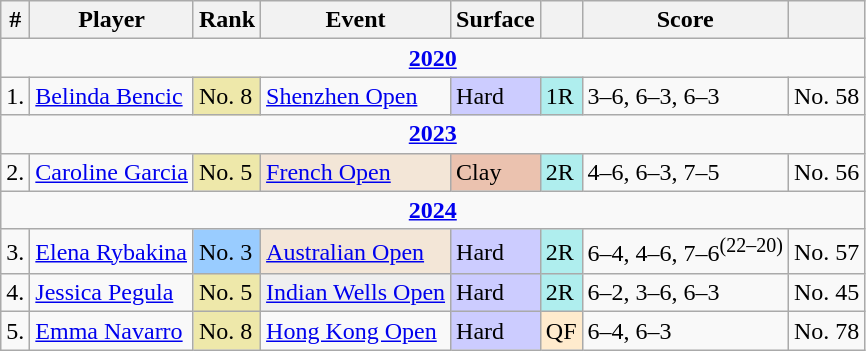<table class="wikitable sortable">
<tr>
<th>#</th>
<th>Player</th>
<th>Rank</th>
<th>Event</th>
<th>Surface</th>
<th></th>
<th class="unsortable">Score</th>
<th></th>
</tr>
<tr>
<td colspan="8" style="text-align:center"><strong><a href='#'>2020</a></strong></td>
</tr>
<tr>
<td>1.</td>
<td> <a href='#'>Belinda Bencic</a></td>
<td bgcolor="eee8aa">No. 8</td>
<td><a href='#'>Shenzhen Open</a></td>
<td bgcolor="ccccff">Hard</td>
<td bgcolor="afeeee">1R</td>
<td>3–6, 6–3, 6–3</td>
<td>No. 58</td>
</tr>
<tr>
<td colspan="8" style="text-align:center"><strong><a href='#'>2023</a></strong></td>
</tr>
<tr>
<td>2.</td>
<td> <a href='#'>Caroline Garcia</a></td>
<td bgcolor="eee8aa">No. 5</td>
<td bgcolor="f3e6d7"><a href='#'>French Open</a></td>
<td bgcolor="ebc2af">Clay</td>
<td bgcolor="afeeee">2R</td>
<td>4–6, 6–3, 7–5</td>
<td>No. 56</td>
</tr>
<tr>
<td colspan="8" style="text-align:center"><strong><a href='#'>2024</a></strong></td>
</tr>
<tr>
<td>3.</td>
<td> <a href='#'>Elena Rybakina</a></td>
<td bgcolor=99ccff>No. 3</td>
<td bgcolor="f3e6d7"><a href='#'>Australian Open</a></td>
<td bgcolor="ccccff">Hard</td>
<td bgcolor="afeeee">2R</td>
<td>6–4, 4–6, 7–6<sup>(22–20)</sup></td>
<td>No. 57</td>
</tr>
<tr>
<td>4.</td>
<td> <a href='#'>Jessica Pegula</a></td>
<td bgcolor="eee8aa">No. 5</td>
<td bgcolor=efefef><a href='#'>Indian Wells Open</a></td>
<td bgcolor="ccccff">Hard</td>
<td bgcolor="afeeee">2R</td>
<td>6–2, 3–6, 6–3</td>
<td>No. 45</td>
</tr>
<tr>
<td>5.</td>
<td> <a href='#'>Emma Navarro</a></td>
<td bgcolor="eee8aa">No. 8</td>
<td><a href='#'>Hong Kong Open</a></td>
<td bgcolor="ccccff">Hard</td>
<td bgcolor="ffebcd">QF</td>
<td>6–4, 6–3</td>
<td>No. 78</td>
</tr>
</table>
